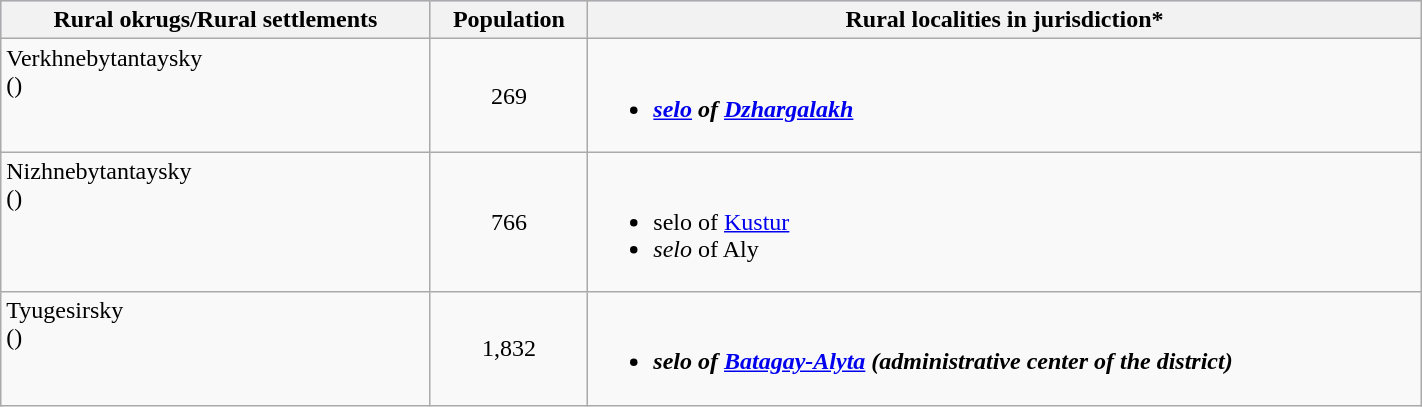<table class="wikitable" style="width:75%">
<tr bgcolor="#CCCCFF" align="left">
<th>Rural okrugs/Rural settlements</th>
<th>Population</th>
<th>Rural localities in jurisdiction*</th>
</tr>
<tr>
<td valign="top">Verkhnebytantaysky<br>()</td>
<td align="center">269</td>
<td><br><ul><li><strong><em><a href='#'>selo</a><em> of <a href='#'>Dzhargalakh</a><strong></li></ul></td>
</tr>
<tr>
<td valign="top">Nizhnebytantaysky<br>()</td>
<td align="center">766</td>
<td><br><ul><li></em></strong>selo</em> of <a href='#'>Kustur</a></strong></li><li><em>selo</em> of Aly</li></ul></td>
</tr>
<tr>
<td valign="top">Tyugesirsky<br>()</td>
<td align="center">1,832</td>
<td><br><ul><li><strong><em>selo<em> of <a href='#'>Batagay-Alyta</a><strong> (administrative center of the district)</li></ul></td>
</tr>
</table>
